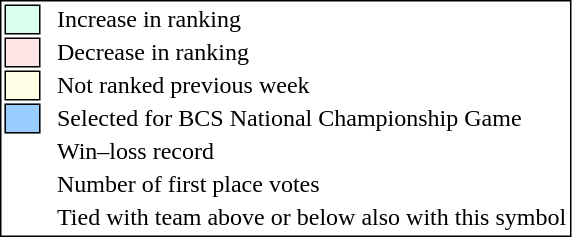<table style="border:1px solid black;">
<tr>
<td style="background:#D8FFEB; width:20px; border:1px solid black;"></td>
<td> </td>
<td>Increase in ranking</td>
</tr>
<tr>
<td style="background:#FFE6E6; width:20px; border:1px solid black;"></td>
<td> </td>
<td>Decrease in ranking</td>
</tr>
<tr>
<td style="background:#FFFFE6; width:20px; border:1px solid black;"></td>
<td> </td>
<td>Not ranked previous week</td>
</tr>
<tr>
<td style="background:#9cf; width:20px; border:1px solid black;"></td>
<td> </td>
<td>Selected for BCS National Championship Game</td>
</tr>
<tr>
<td></td>
<td> </td>
<td>Win–loss record</td>
</tr>
<tr>
<td></td>
<td> </td>
<td>Number of first place votes</td>
</tr>
<tr>
<td></td>
<td></td>
<td>Tied with team above or below also with this symbol</td>
</tr>
</table>
